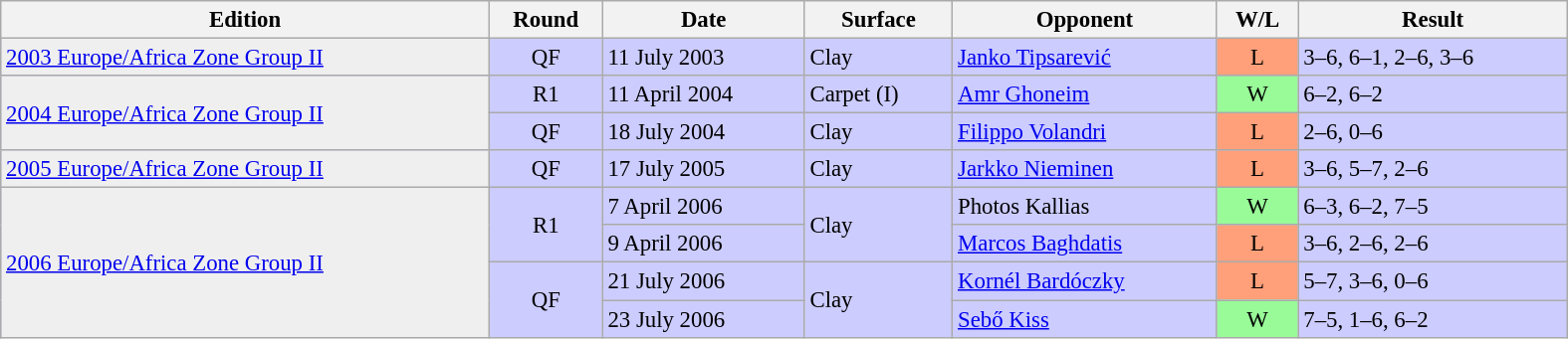<table class="wikitable" style="font-size:95%;" width="1050">
<tr>
<th>Edition</th>
<th>Round</th>
<th>Date</th>
<th>Surface</th>
<th>Opponent</th>
<th>W/L</th>
<th>Result</th>
</tr>
<tr bgcolor=#CCCCFF>
<td bgcolor=#efefef><a href='#'>2003 Europe/Africa Zone Group II</a></td>
<td align=center>QF</td>
<td>11 July 2003</td>
<td>Clay</td>
<td> <a href='#'>Janko Tipsarević</a></td>
<td bgcolor=#FFA07A align=center>L</td>
<td>3–6, 6–1, 2–6, 3–6</td>
</tr>
<tr bgcolor=#CCCCFF>
<td bgcolor=#efefef rowspan=2><a href='#'>2004 Europe/Africa Zone Group II</a></td>
<td align=center>R1</td>
<td>11 April 2004</td>
<td>Carpet (I)</td>
<td> <a href='#'>Amr Ghoneim</a></td>
<td bgcolor=#98FB98 align=center>W</td>
<td>6–2, 6–2</td>
</tr>
<tr bgcolor=#CCCCFF>
<td align=center>QF</td>
<td>18 July 2004</td>
<td>Clay</td>
<td> <a href='#'>Filippo Volandri</a></td>
<td bgcolor=#FFA07A align=center>L</td>
<td>2–6, 0–6</td>
</tr>
<tr bgcolor=#CCCCFF>
<td bgcolor=#efefef><a href='#'>2005 Europe/Africa Zone Group II</a></td>
<td align=center>QF</td>
<td>17 July 2005</td>
<td>Clay</td>
<td> <a href='#'>Jarkko Nieminen</a></td>
<td bgcolor=#FFA07A align=center>L</td>
<td>3–6, 5–7, 2–6</td>
</tr>
<tr bgcolor=#CCCCFF>
<td bgcolor=#efefef rowspan=4><a href='#'>2006 Europe/Africa Zone Group II</a></td>
<td align=center rowspan=2>R1</td>
<td>7 April 2006</td>
<td rowspan=2>Clay</td>
<td> Photos Kallias</td>
<td bgcolor=#98FB98 align=center>W</td>
<td>6–3, 6–2, 7–5</td>
</tr>
<tr bgcolor=#CCCCFF>
<td>9 April 2006</td>
<td> <a href='#'>Marcos Baghdatis</a></td>
<td bgcolor=#FFA07A align=center>L</td>
<td>3–6, 2–6, 2–6</td>
</tr>
<tr bgcolor=#CCCCFF>
<td align=center rowspan=2>QF</td>
<td>21 July 2006</td>
<td rowspan=2>Clay</td>
<td> <a href='#'>Kornél Bardóczky</a></td>
<td bgcolor=#FFA07A align=center>L</td>
<td>5–7, 3–6, 0–6</td>
</tr>
<tr bgcolor=#CCCCFF>
<td>23 July 2006</td>
<td> <a href='#'>Sebő Kiss</a></td>
<td bgcolor=#98FB98 align=center>W</td>
<td>7–5, 1–6, 6–2</td>
</tr>
</table>
